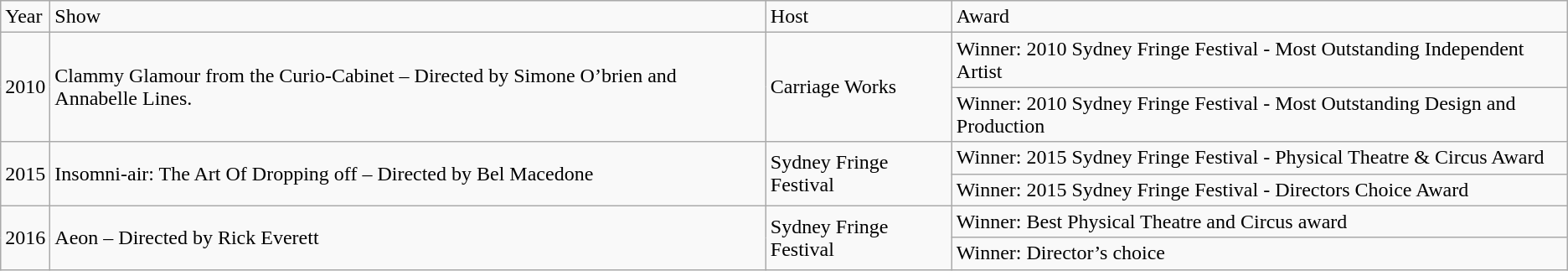<table class="wikitable">
<tr>
<td>Year</td>
<td>Show</td>
<td>Host</td>
<td>Award</td>
</tr>
<tr>
<td rowspan="2">2010</td>
<td rowspan="2">Clammy Glamour from the Curio-Cabinet – Directed by Simone O’brien and Annabelle Lines.</td>
<td rowspan="2">Carriage Works</td>
<td>Winner: 2010 Sydney Fringe Festival - Most Outstanding Independent  Artist</td>
</tr>
<tr>
<td>Winner: 2010 Sydney Fringe Festival - Most Outstanding Design and  Production</td>
</tr>
<tr>
<td rowspan="2">2015</td>
<td rowspan="2">Insomni-air: The Art Of Dropping off –  Directed by Bel Macedone</td>
<td rowspan="2">Sydney Fringe Festival</td>
<td>Winner: 2015 Sydney Fringe Festival - Physical Theatre & Circus  Award</td>
</tr>
<tr>
<td>Winner: 2015 Sydney Fringe Festival - Directors Choice Award</td>
</tr>
<tr>
<td rowspan="2">2016</td>
<td rowspan="2">Aeon – Directed by Rick Everett</td>
<td rowspan="2">Sydney Fringe Festival</td>
<td>Winner: Best Physical Theatre and Circus award</td>
</tr>
<tr>
<td>Winner: Director’s choice</td>
</tr>
</table>
